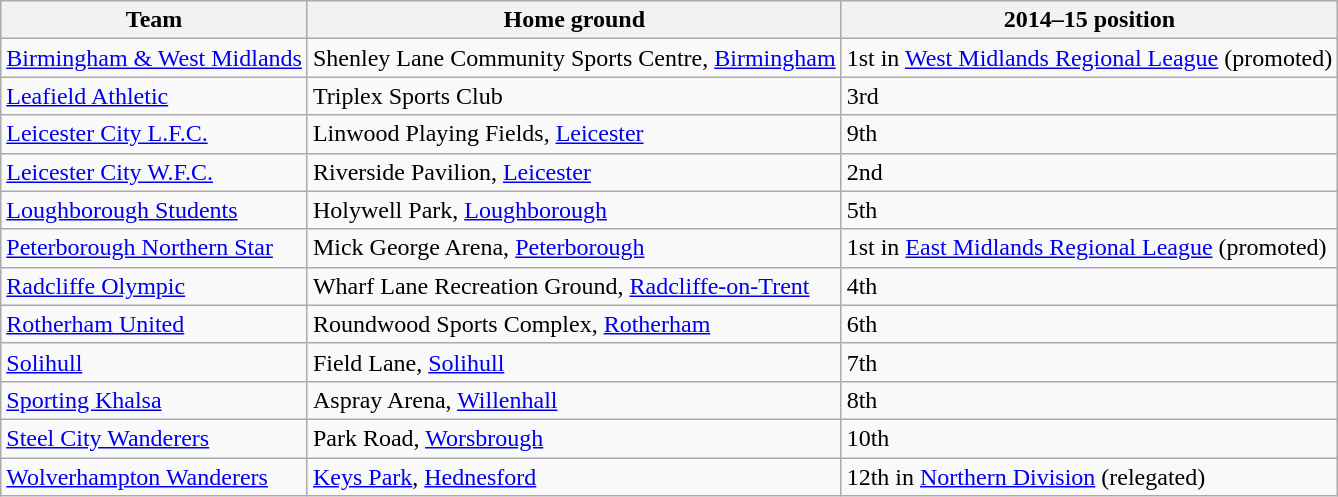<table class=wikitable>
<tr>
<th>Team</th>
<th>Home ground</th>
<th>2014–15 position</th>
</tr>
<tr>
<td><a href='#'>Birmingham & West Midlands</a></td>
<td>Shenley Lane Community Sports Centre, <a href='#'>Birmingham</a></td>
<td>1st in <a href='#'>West Midlands Regional League</a> (promoted)</td>
</tr>
<tr>
<td><a href='#'>Leafield Athletic</a></td>
<td>Triplex Sports Club</td>
<td>3rd</td>
</tr>
<tr>
<td><a href='#'>Leicester City L.F.C.</a></td>
<td>Linwood Playing Fields, <a href='#'>Leicester</a></td>
<td>9th</td>
</tr>
<tr>
<td><a href='#'>Leicester City W.F.C.</a></td>
<td>Riverside Pavilion, <a href='#'>Leicester</a></td>
<td>2nd</td>
</tr>
<tr>
<td><a href='#'>Loughborough Students</a></td>
<td>Holywell Park, <a href='#'>Loughborough</a></td>
<td>5th</td>
</tr>
<tr>
<td><a href='#'>Peterborough Northern Star</a></td>
<td>Mick George Arena, <a href='#'>Peterborough</a></td>
<td>1st in <a href='#'>East Midlands Regional League</a> (promoted)</td>
</tr>
<tr>
<td><a href='#'>Radcliffe Olympic</a></td>
<td>Wharf Lane Recreation Ground, <a href='#'>Radcliffe-on-Trent</a></td>
<td>4th</td>
</tr>
<tr>
<td><a href='#'>Rotherham United</a></td>
<td>Roundwood Sports Complex, <a href='#'>Rotherham</a></td>
<td>6th</td>
</tr>
<tr>
<td><a href='#'>Solihull</a></td>
<td>Field Lane, <a href='#'>Solihull</a></td>
<td>7th</td>
</tr>
<tr>
<td><a href='#'>Sporting Khalsa</a></td>
<td>Aspray Arena, <a href='#'>Willenhall</a></td>
<td>8th</td>
</tr>
<tr>
<td><a href='#'>Steel City Wanderers</a></td>
<td>Park Road, <a href='#'>Worsbrough</a></td>
<td>10th</td>
</tr>
<tr>
<td><a href='#'>Wolverhampton Wanderers</a></td>
<td><a href='#'>Keys Park</a>, <a href='#'>Hednesford</a></td>
<td>12th in <a href='#'>Northern Division</a> (relegated)</td>
</tr>
</table>
